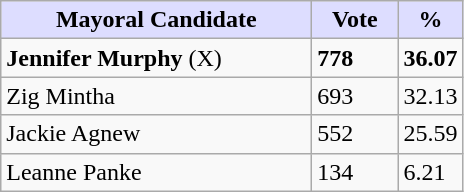<table class="wikitable">
<tr>
<th style="background:#ddf; width:200px;">Mayoral Candidate</th>
<th style="background:#ddf; width:50px;">Vote</th>
<th style="background:#ddf; width:30px;">%</th>
</tr>
<tr>
<td><strong>Jennifer Murphy</strong> (X)</td>
<td><strong>778</strong></td>
<td><strong>36.07</strong></td>
</tr>
<tr>
<td>Zig Mintha</td>
<td>693</td>
<td>32.13</td>
</tr>
<tr>
<td>Jackie Agnew</td>
<td>552</td>
<td>25.59</td>
</tr>
<tr>
<td>Leanne Panke</td>
<td>134</td>
<td>6.21</td>
</tr>
</table>
